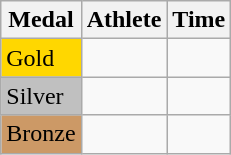<table class="wikitable">
<tr>
<th>Medal</th>
<th>Athlete</th>
<th>Time</th>
</tr>
<tr>
<td bgcolor="gold">Gold</td>
<td></td>
<td></td>
</tr>
<tr>
<td bgcolor="silver">Silver</td>
<td></td>
<td></td>
</tr>
<tr>
<td bgcolor="CC9966">Bronze</td>
<td></td>
<td></td>
</tr>
</table>
